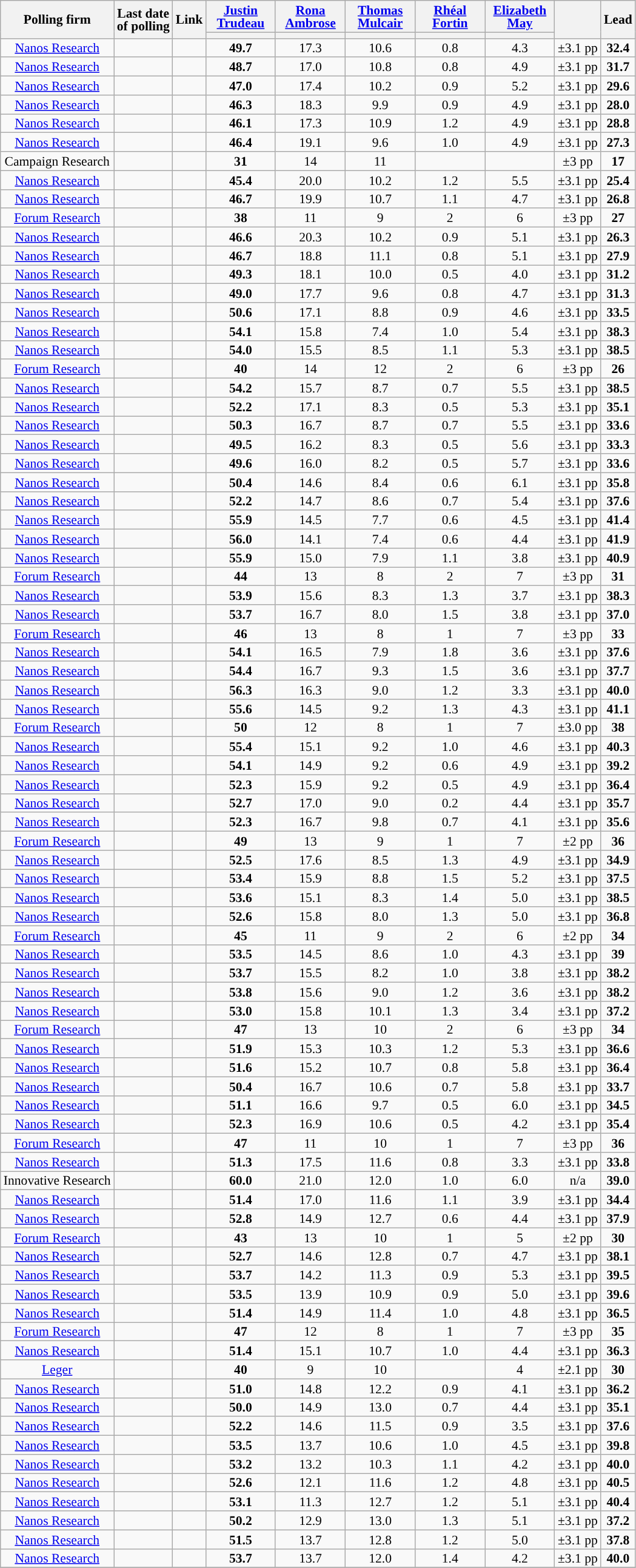<table class="wikitable sortable mw-datatable" style="text-align:center;font-size:90%;line-height:14px;">
<tr>
<th rowspan="2">Polling firm</th>
<th rowspan="2">Last date<br>of polling</th>
<th rowspan="2">Link</th>
<th class="unsortable" style="width:70px;"><a href='#'>Justin Trudeau</a></th>
<th class="unsortable" style="width:70px;"><a href='#'>Rona Ambrose</a></th>
<th class="unsortable" style="width:70px;"><a href='#'>Thomas Mulcair</a></th>
<th class="unsortable" style="width:70px;"><a href='#'>Rhéal Fortin</a></th>
<th class="unsortable" style="width:70px;"><a href='#'>Elizabeth May</a></th>
<th rowspan="2"></th>
<th rowspan="2">Lead</th>
</tr>
<tr style="background:#e9e9e9;">
<th style="background-color:"></th>
<th style="background-color:"></th>
<th style="background-color:"></th>
<th style="background-color:"></th>
<th style="background-color:"></th>
</tr>
<tr>
<td><a href='#'>Nanos Research</a></td>
<td></td>
<td></td>
<td><strong>49.7</strong></td>
<td>17.3</td>
<td>10.6</td>
<td>0.8</td>
<td>4.3</td>
<td>±3.1 pp</td>
<td><strong>32.4</strong></td>
</tr>
<tr>
<td><a href='#'>Nanos Research</a></td>
<td></td>
<td></td>
<td><strong>48.7</strong></td>
<td>17.0</td>
<td>10.8</td>
<td>0.8</td>
<td>4.9</td>
<td>±3.1 pp</td>
<td><strong>31.7</strong></td>
</tr>
<tr>
<td><a href='#'>Nanos Research</a></td>
<td></td>
<td></td>
<td><strong>47.0</strong></td>
<td>17.4</td>
<td>10.2</td>
<td>0.9</td>
<td>5.2</td>
<td>±3.1 pp</td>
<td><strong>29.6</strong></td>
</tr>
<tr>
<td><a href='#'>Nanos Research</a></td>
<td></td>
<td></td>
<td><strong>46.3</strong></td>
<td>18.3</td>
<td>9.9</td>
<td>0.9</td>
<td>4.9</td>
<td>±3.1 pp</td>
<td><strong>28.0</strong></td>
</tr>
<tr>
<td><a href='#'>Nanos Research</a></td>
<td></td>
<td></td>
<td><strong>46.1</strong></td>
<td>17.3</td>
<td>10.9</td>
<td>1.2</td>
<td>4.9</td>
<td>±3.1 pp</td>
<td><strong>28.8</strong></td>
</tr>
<tr>
<td><a href='#'>Nanos Research</a></td>
<td></td>
<td></td>
<td><strong>46.4</strong></td>
<td>19.1</td>
<td>9.6</td>
<td>1.0</td>
<td>4.9</td>
<td>±3.1 pp</td>
<td><strong>27.3</strong></td>
</tr>
<tr>
<td>Campaign Research</td>
<td></td>
<td></td>
<td><strong>31</strong></td>
<td>14</td>
<td>11</td>
<td></td>
<td></td>
<td>±3 pp</td>
<td><strong>17</strong></td>
</tr>
<tr>
<td><a href='#'>Nanos Research</a></td>
<td></td>
<td></td>
<td><strong>45.4</strong></td>
<td>20.0</td>
<td>10.2</td>
<td>1.2</td>
<td>5.5</td>
<td>±3.1 pp</td>
<td><strong>25.4</strong></td>
</tr>
<tr>
<td><a href='#'>Nanos Research</a></td>
<td></td>
<td></td>
<td><strong>46.7</strong></td>
<td>19.9</td>
<td>10.7</td>
<td>1.1</td>
<td>4.7</td>
<td>±3.1 pp</td>
<td><strong>26.8</strong></td>
</tr>
<tr>
<td><a href='#'>Forum Research</a></td>
<td></td>
<td></td>
<td><strong>38</strong></td>
<td>11</td>
<td>9</td>
<td>2</td>
<td>6</td>
<td>±3 pp</td>
<td><strong>27</strong></td>
</tr>
<tr>
<td><a href='#'>Nanos Research</a></td>
<td></td>
<td></td>
<td><strong>46.6</strong></td>
<td>20.3</td>
<td>10.2</td>
<td>0.9</td>
<td>5.1</td>
<td>±3.1 pp</td>
<td><strong>26.3</strong></td>
</tr>
<tr>
<td><a href='#'>Nanos Research</a></td>
<td></td>
<td></td>
<td><strong>46.7</strong></td>
<td>18.8</td>
<td>11.1</td>
<td>0.8</td>
<td>5.1</td>
<td>±3.1 pp</td>
<td><strong>27.9</strong></td>
</tr>
<tr>
<td><a href='#'>Nanos Research</a></td>
<td></td>
<td></td>
<td><strong>49.3</strong></td>
<td>18.1</td>
<td>10.0</td>
<td>0.5</td>
<td>4.0</td>
<td>±3.1 pp</td>
<td><strong>31.2</strong></td>
</tr>
<tr>
<td><a href='#'>Nanos Research</a></td>
<td></td>
<td></td>
<td><strong>49.0</strong></td>
<td>17.7</td>
<td>9.6</td>
<td>0.8</td>
<td>4.7</td>
<td>±3.1 pp</td>
<td><strong>31.3</strong></td>
</tr>
<tr>
<td><a href='#'>Nanos Research</a></td>
<td></td>
<td></td>
<td><strong>50.6</strong></td>
<td>17.1</td>
<td>8.8</td>
<td>0.9</td>
<td>4.6</td>
<td>±3.1 pp</td>
<td><strong>33.5</strong></td>
</tr>
<tr>
<td><a href='#'>Nanos Research</a></td>
<td></td>
<td></td>
<td><strong>54.1</strong></td>
<td>15.8</td>
<td>7.4</td>
<td>1.0</td>
<td>5.4</td>
<td>±3.1 pp</td>
<td><strong>38.3</strong></td>
</tr>
<tr>
<td><a href='#'>Nanos Research</a></td>
<td></td>
<td></td>
<td><strong>54.0</strong></td>
<td>15.5</td>
<td>8.5</td>
<td>1.1</td>
<td>5.3</td>
<td>±3.1 pp</td>
<td><strong>38.5</strong></td>
</tr>
<tr>
<td><a href='#'>Forum Research</a></td>
<td></td>
<td></td>
<td><strong>40</strong></td>
<td>14</td>
<td>12</td>
<td>2</td>
<td>6</td>
<td>±3 pp</td>
<td><strong>26</strong></td>
</tr>
<tr>
<td><a href='#'>Nanos Research</a></td>
<td></td>
<td></td>
<td><strong>54.2</strong></td>
<td>15.7</td>
<td>8.7</td>
<td>0.7</td>
<td>5.5</td>
<td>±3.1 pp</td>
<td><strong>38.5</strong></td>
</tr>
<tr>
<td><a href='#'>Nanos Research</a></td>
<td></td>
<td></td>
<td><strong>52.2</strong></td>
<td>17.1</td>
<td>8.3</td>
<td>0.5</td>
<td>5.3</td>
<td>±3.1 pp</td>
<td><strong>35.1</strong></td>
</tr>
<tr>
<td><a href='#'>Nanos Research</a></td>
<td></td>
<td></td>
<td><strong>50.3</strong></td>
<td>16.7</td>
<td>8.7</td>
<td>0.7</td>
<td>5.5</td>
<td>±3.1 pp</td>
<td><strong>33.6</strong></td>
</tr>
<tr>
<td><a href='#'>Nanos Research</a></td>
<td></td>
<td></td>
<td><strong>49.5</strong></td>
<td>16.2</td>
<td>8.3</td>
<td>0.5</td>
<td>5.6</td>
<td>±3.1 pp</td>
<td><strong>33.3</strong></td>
</tr>
<tr>
<td><a href='#'>Nanos Research</a></td>
<td></td>
<td></td>
<td><strong>49.6</strong></td>
<td>16.0</td>
<td>8.2</td>
<td>0.5</td>
<td>5.7</td>
<td>±3.1 pp</td>
<td><strong>33.6</strong></td>
</tr>
<tr>
<td><a href='#'>Nanos Research</a></td>
<td></td>
<td></td>
<td><strong>50.4</strong></td>
<td>14.6</td>
<td>8.4</td>
<td>0.6</td>
<td>6.1</td>
<td>±3.1 pp</td>
<td><strong>35.8</strong></td>
</tr>
<tr>
<td><a href='#'>Nanos Research</a></td>
<td></td>
<td></td>
<td><strong>52.2</strong></td>
<td>14.7</td>
<td>8.6</td>
<td>0.7</td>
<td>5.4</td>
<td>±3.1 pp</td>
<td><strong>37.6</strong></td>
</tr>
<tr>
<td><a href='#'>Nanos Research</a></td>
<td></td>
<td></td>
<td><strong>55.9</strong></td>
<td>14.5</td>
<td>7.7</td>
<td>0.6</td>
<td>4.5</td>
<td>±3.1 pp</td>
<td><strong>41.4</strong></td>
</tr>
<tr>
<td><a href='#'>Nanos Research</a></td>
<td></td>
<td></td>
<td><strong>56.0</strong></td>
<td>14.1</td>
<td>7.4</td>
<td>0.6</td>
<td>4.4</td>
<td>±3.1 pp</td>
<td><strong>41.9</strong></td>
</tr>
<tr>
<td><a href='#'>Nanos Research</a></td>
<td></td>
<td></td>
<td><strong>55.9</strong></td>
<td>15.0</td>
<td>7.9</td>
<td>1.1</td>
<td>3.8</td>
<td>±3.1 pp</td>
<td><strong>40.9</strong></td>
</tr>
<tr>
<td><a href='#'>Forum Research</a></td>
<td></td>
<td></td>
<td><strong>44</strong></td>
<td>13</td>
<td>8</td>
<td>2</td>
<td>7</td>
<td>±3 pp</td>
<td><strong>31</strong></td>
</tr>
<tr>
<td><a href='#'>Nanos Research</a></td>
<td></td>
<td></td>
<td><strong>53.9</strong></td>
<td>15.6</td>
<td>8.3</td>
<td>1.3</td>
<td>3.7</td>
<td>±3.1 pp</td>
<td><strong>38.3</strong></td>
</tr>
<tr>
<td><a href='#'>Nanos Research</a></td>
<td></td>
<td></td>
<td><strong>53.7</strong></td>
<td>16.7</td>
<td>8.0</td>
<td>1.5</td>
<td>3.8</td>
<td>±3.1 pp</td>
<td><strong>37.0</strong></td>
</tr>
<tr>
<td><a href='#'>Forum Research</a></td>
<td></td>
<td></td>
<td><strong>46</strong></td>
<td>13</td>
<td>8</td>
<td>1</td>
<td>7</td>
<td>±3 pp</td>
<td><strong>33</strong></td>
</tr>
<tr>
<td><a href='#'>Nanos Research</a></td>
<td></td>
<td></td>
<td><strong>54.1</strong></td>
<td>16.5</td>
<td>7.9</td>
<td>1.8</td>
<td>3.6</td>
<td>±3.1 pp</td>
<td><strong>37.6</strong></td>
</tr>
<tr>
<td><a href='#'>Nanos Research</a></td>
<td></td>
<td></td>
<td><strong>54.4</strong></td>
<td>16.7</td>
<td>9.3</td>
<td>1.5</td>
<td>3.6</td>
<td>±3.1 pp</td>
<td><strong>37.7</strong></td>
</tr>
<tr>
<td><a href='#'>Nanos Research</a></td>
<td></td>
<td></td>
<td><strong>56.3</strong></td>
<td>16.3</td>
<td>9.0</td>
<td>1.2</td>
<td>3.3</td>
<td>±3.1 pp</td>
<td><strong>40.0</strong></td>
</tr>
<tr>
<td><a href='#'>Nanos Research</a></td>
<td></td>
<td></td>
<td><strong>55.6</strong></td>
<td>14.5</td>
<td>9.2</td>
<td>1.3</td>
<td>4.3</td>
<td>±3.1 pp</td>
<td><strong>41.1</strong></td>
</tr>
<tr>
<td><a href='#'>Forum Research</a></td>
<td></td>
<td></td>
<td><strong>50</strong></td>
<td>12</td>
<td>8</td>
<td>1</td>
<td>7</td>
<td>±3.0 pp</td>
<td><strong>38</strong></td>
</tr>
<tr>
<td><a href='#'>Nanos Research</a></td>
<td></td>
<td></td>
<td><strong>55.4</strong></td>
<td>15.1</td>
<td>9.2</td>
<td>1.0</td>
<td>4.6</td>
<td>±3.1 pp</td>
<td><strong>40.3</strong></td>
</tr>
<tr>
<td><a href='#'>Nanos Research</a></td>
<td></td>
<td></td>
<td><strong>54.1</strong></td>
<td>14.9</td>
<td>9.2</td>
<td>0.6</td>
<td>4.9</td>
<td>±3.1 pp</td>
<td><strong>39.2</strong></td>
</tr>
<tr>
<td><a href='#'>Nanos Research</a></td>
<td></td>
<td></td>
<td><strong>52.3</strong></td>
<td>15.9</td>
<td>9.2</td>
<td>0.5</td>
<td>4.9</td>
<td>±3.1 pp</td>
<td><strong>36.4</strong></td>
</tr>
<tr>
<td><a href='#'>Nanos Research</a></td>
<td></td>
<td></td>
<td><strong>52.7</strong></td>
<td>17.0</td>
<td>9.0</td>
<td>0.2</td>
<td>4.4</td>
<td>±3.1 pp</td>
<td><strong>35.7</strong></td>
</tr>
<tr>
<td><a href='#'>Nanos Research</a></td>
<td></td>
<td></td>
<td><strong>52.3</strong></td>
<td>16.7</td>
<td>9.8</td>
<td>0.7</td>
<td>4.1</td>
<td>±3.1 pp</td>
<td><strong>35.6</strong></td>
</tr>
<tr>
<td><a href='#'>Forum Research</a></td>
<td></td>
<td></td>
<td><strong>49</strong></td>
<td>13</td>
<td>9</td>
<td>1</td>
<td>7</td>
<td>±2 pp</td>
<td><strong>36</strong></td>
</tr>
<tr>
<td><a href='#'>Nanos Research</a></td>
<td></td>
<td></td>
<td><strong>52.5</strong></td>
<td>17.6</td>
<td>8.5</td>
<td>1.3</td>
<td>4.9</td>
<td>±3.1 pp</td>
<td><strong>34.9</strong></td>
</tr>
<tr>
<td><a href='#'>Nanos Research</a></td>
<td></td>
<td></td>
<td><strong>53.4</strong></td>
<td>15.9</td>
<td>8.8</td>
<td>1.5</td>
<td>5.2</td>
<td>±3.1 pp</td>
<td><strong>37.5</strong></td>
</tr>
<tr>
<td><a href='#'>Nanos Research</a></td>
<td></td>
<td></td>
<td><strong>53.6</strong></td>
<td>15.1</td>
<td>8.3</td>
<td>1.4</td>
<td>5.0</td>
<td>±3.1 pp</td>
<td><strong>38.5</strong></td>
</tr>
<tr>
<td><a href='#'>Nanos Research</a></td>
<td></td>
<td></td>
<td><strong>52.6</strong></td>
<td>15.8</td>
<td>8.0</td>
<td>1.3</td>
<td>5.0</td>
<td>±3.1 pp</td>
<td><strong>36.8</strong></td>
</tr>
<tr>
<td><a href='#'>Forum Research</a></td>
<td></td>
<td></td>
<td><strong>45</strong></td>
<td>11</td>
<td>9</td>
<td>2</td>
<td>6</td>
<td>±2 pp</td>
<td><strong>34</strong></td>
</tr>
<tr>
<td><a href='#'>Nanos Research</a></td>
<td></td>
<td></td>
<td><strong>53.5</strong></td>
<td>14.5</td>
<td>8.6</td>
<td>1.0</td>
<td>4.3</td>
<td>±3.1 pp</td>
<td><strong>39</strong></td>
</tr>
<tr>
<td><a href='#'>Nanos Research</a></td>
<td></td>
<td></td>
<td><strong>53.7</strong></td>
<td>15.5</td>
<td>8.2</td>
<td>1.0</td>
<td>3.8</td>
<td>±3.1 pp</td>
<td><strong>38.2</strong></td>
</tr>
<tr>
<td><a href='#'>Nanos Research</a></td>
<td></td>
<td></td>
<td><strong>53.8</strong></td>
<td>15.6</td>
<td>9.0</td>
<td>1.2</td>
<td>3.6</td>
<td>±3.1 pp</td>
<td><strong>38.2</strong></td>
</tr>
<tr>
<td><a href='#'>Nanos Research</a></td>
<td></td>
<td></td>
<td><strong>53.0</strong></td>
<td>15.8</td>
<td>10.1</td>
<td>1.3</td>
<td>3.4</td>
<td>±3.1 pp</td>
<td><strong>37.2</strong></td>
</tr>
<tr>
<td><a href='#'>Forum Research</a></td>
<td></td>
<td></td>
<td><strong>47</strong></td>
<td>13</td>
<td>10</td>
<td>2</td>
<td>6</td>
<td>±3 pp</td>
<td><strong>34</strong></td>
</tr>
<tr>
<td><a href='#'>Nanos Research</a></td>
<td></td>
<td></td>
<td><strong>51.9</strong></td>
<td>15.3</td>
<td>10.3</td>
<td>1.2</td>
<td>5.3</td>
<td>±3.1 pp</td>
<td><strong>36.6</strong></td>
</tr>
<tr>
<td><a href='#'>Nanos Research</a></td>
<td></td>
<td></td>
<td><strong>51.6</strong></td>
<td>15.2</td>
<td>10.7</td>
<td>0.8</td>
<td>5.8</td>
<td>±3.1 pp</td>
<td><strong>36.4</strong></td>
</tr>
<tr>
<td><a href='#'>Nanos Research</a></td>
<td></td>
<td></td>
<td><strong>50.4</strong></td>
<td>16.7</td>
<td>10.6</td>
<td>0.7</td>
<td>5.8</td>
<td>±3.1 pp</td>
<td><strong>33.7</strong></td>
</tr>
<tr>
<td><a href='#'>Nanos Research</a></td>
<td></td>
<td></td>
<td><strong>51.1</strong></td>
<td>16.6</td>
<td>9.7</td>
<td>0.5</td>
<td>6.0</td>
<td>±3.1 pp</td>
<td><strong>34.5</strong></td>
</tr>
<tr>
<td><a href='#'>Nanos Research</a></td>
<td></td>
<td></td>
<td><strong>52.3</strong></td>
<td>16.9</td>
<td>10.6</td>
<td>0.5</td>
<td>4.2</td>
<td>±3.1 pp</td>
<td><strong>35.4</strong></td>
</tr>
<tr>
<td><a href='#'>Forum Research</a></td>
<td></td>
<td></td>
<td><strong>47</strong></td>
<td>11</td>
<td>10</td>
<td>1</td>
<td>7</td>
<td>±3 pp</td>
<td><strong>36</strong></td>
</tr>
<tr>
<td><a href='#'>Nanos Research</a></td>
<td></td>
<td></td>
<td><strong>51.3</strong></td>
<td>17.5</td>
<td>11.6</td>
<td>0.8</td>
<td>3.3</td>
<td>±3.1 pp</td>
<td><strong>33.8</strong></td>
</tr>
<tr>
<td>Innovative Research</td>
<td></td>
<td></td>
<td><strong>60.0</strong></td>
<td>21.0</td>
<td>12.0</td>
<td>1.0</td>
<td>6.0</td>
<td>n/a</td>
<td><strong>39.0</strong></td>
</tr>
<tr>
<td><a href='#'>Nanos Research</a></td>
<td></td>
<td></td>
<td><strong>51.4</strong></td>
<td>17.0</td>
<td>11.6</td>
<td>1.1</td>
<td>3.9</td>
<td>±3.1 pp</td>
<td><strong>34.4</strong></td>
</tr>
<tr>
<td><a href='#'>Nanos Research</a></td>
<td></td>
<td></td>
<td><strong>52.8</strong></td>
<td>14.9</td>
<td>12.7</td>
<td>0.6</td>
<td>4.4</td>
<td>±3.1 pp</td>
<td><strong>37.9</strong></td>
</tr>
<tr>
<td><a href='#'>Forum Research</a></td>
<td></td>
<td></td>
<td><strong>43</strong></td>
<td>13</td>
<td>10</td>
<td>1</td>
<td>5</td>
<td>±2 pp</td>
<td><strong>30</strong></td>
</tr>
<tr>
<td><a href='#'>Nanos Research</a></td>
<td></td>
<td></td>
<td><strong>52.7</strong></td>
<td>14.6</td>
<td>12.8</td>
<td>0.7</td>
<td>4.7</td>
<td>±3.1 pp</td>
<td><strong>38.1</strong></td>
</tr>
<tr>
<td><a href='#'>Nanos Research</a></td>
<td></td>
<td></td>
<td><strong>53.7</strong></td>
<td>14.2</td>
<td>11.3</td>
<td>0.9</td>
<td>5.3</td>
<td>±3.1 pp</td>
<td><strong>39.5</strong></td>
</tr>
<tr>
<td><a href='#'>Nanos Research</a></td>
<td></td>
<td></td>
<td><strong>53.5</strong></td>
<td>13.9</td>
<td>10.9</td>
<td>0.9</td>
<td>5.0</td>
<td>±3.1 pp</td>
<td><strong>39.6</strong></td>
</tr>
<tr>
<td><a href='#'>Nanos Research</a></td>
<td></td>
<td></td>
<td><strong>51.4</strong></td>
<td>14.9</td>
<td>11.4</td>
<td>1.0</td>
<td>4.8</td>
<td>±3.1 pp</td>
<td><strong>36.5</strong></td>
</tr>
<tr>
<td><a href='#'>Forum Research</a></td>
<td></td>
<td></td>
<td><strong>47</strong></td>
<td>12</td>
<td>8</td>
<td>1</td>
<td>7</td>
<td>±3 pp</td>
<td><strong>35</strong></td>
</tr>
<tr>
<td><a href='#'>Nanos Research</a></td>
<td></td>
<td></td>
<td><strong>51.4</strong></td>
<td>15.1</td>
<td>10.7</td>
<td>1.0</td>
<td>4.4</td>
<td>±3.1 pp</td>
<td><strong>36.3</strong></td>
</tr>
<tr>
<td><a href='#'>Leger</a></td>
<td></td>
<td></td>
<td><strong>40</strong></td>
<td>9</td>
<td>10</td>
<td></td>
<td>4</td>
<td>±2.1 pp</td>
<td><strong>30</strong></td>
</tr>
<tr>
<td><a href='#'>Nanos Research</a></td>
<td></td>
<td></td>
<td><strong>51.0</strong></td>
<td>14.8</td>
<td>12.2</td>
<td>0.9</td>
<td>4.1</td>
<td>±3.1 pp</td>
<td><strong>36.2</strong></td>
</tr>
<tr>
<td><a href='#'>Nanos Research</a></td>
<td></td>
<td></td>
<td><strong>50.0</strong></td>
<td>14.9</td>
<td>13.0</td>
<td>0.7</td>
<td>4.4</td>
<td>±3.1 pp</td>
<td><strong>35.1</strong></td>
</tr>
<tr>
<td><a href='#'>Nanos Research</a></td>
<td></td>
<td></td>
<td><strong>52.2</strong></td>
<td>14.6</td>
<td>11.5</td>
<td>0.9</td>
<td>3.5</td>
<td>±3.1 pp</td>
<td><strong>37.6</strong></td>
</tr>
<tr>
<td><a href='#'>Nanos Research</a></td>
<td></td>
<td></td>
<td><strong>53.5</strong></td>
<td>13.7</td>
<td>10.6</td>
<td>1.0</td>
<td>4.5</td>
<td>±3.1 pp</td>
<td><strong>39.8</strong></td>
</tr>
<tr>
<td><a href='#'>Nanos Research</a></td>
<td></td>
<td></td>
<td><strong>53.2</strong></td>
<td>13.2</td>
<td>10.3</td>
<td>1.1</td>
<td>4.2</td>
<td>±3.1 pp</td>
<td><strong>40.0</strong></td>
</tr>
<tr>
<td><a href='#'>Nanos Research</a></td>
<td></td>
<td></td>
<td><strong>52.6</strong></td>
<td>12.1</td>
<td>11.6</td>
<td>1.2</td>
<td>4.8</td>
<td>±3.1 pp</td>
<td><strong>40.5</strong></td>
</tr>
<tr>
<td><a href='#'>Nanos Research</a></td>
<td></td>
<td></td>
<td><strong>53.1</strong></td>
<td>11.3</td>
<td>12.7</td>
<td>1.2</td>
<td>5.1</td>
<td>±3.1 pp</td>
<td><strong>40.4</strong></td>
</tr>
<tr>
<td><a href='#'>Nanos Research</a></td>
<td></td>
<td></td>
<td><strong>50.2</strong></td>
<td>12.9</td>
<td>13.0</td>
<td>1.3</td>
<td>5.1</td>
<td>±3.1 pp</td>
<td><strong>37.2</strong></td>
</tr>
<tr>
<td><a href='#'>Nanos Research</a></td>
<td></td>
<td></td>
<td><strong>51.5</strong></td>
<td>13.7</td>
<td>12.8</td>
<td>1.2</td>
<td>5.0</td>
<td>±3.1 pp</td>
<td><strong>37.8</strong></td>
</tr>
<tr>
<td><a href='#'>Nanos Research</a></td>
<td></td>
<td></td>
<td><strong>53.7</strong></td>
<td>13.7</td>
<td>12.0</td>
<td>1.4</td>
<td>4.2</td>
<td>±3.1 pp</td>
<td><strong>40.0</strong></td>
</tr>
<tr>
</tr>
</table>
